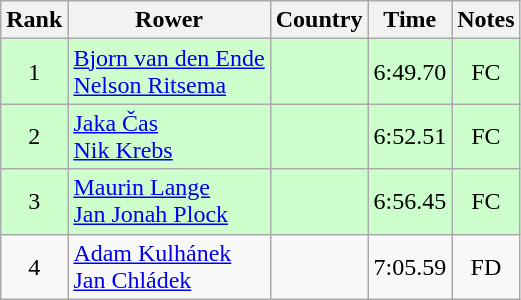<table class="wikitable" style="text-align:center">
<tr>
<th>Rank</th>
<th>Rower</th>
<th>Country</th>
<th>Time</th>
<th>Notes</th>
</tr>
<tr bgcolor=ccffcc>
<td>1</td>
<td align="left"><a href='#'>Bjorn van den Ende</a><br><a href='#'>Nelson Ritsema</a></td>
<td align="left"></td>
<td>6:49.70</td>
<td>FC</td>
</tr>
<tr bgcolor=ccffcc>
<td>2</td>
<td align="left"><a href='#'>Jaka Čas</a><br><a href='#'>Nik Krebs</a></td>
<td align="left"></td>
<td>6:52.51</td>
<td>FC</td>
</tr>
<tr bgcolor=ccffcc>
<td>3</td>
<td align="left"><a href='#'>Maurin Lange</a><br><a href='#'>Jan Jonah Plock</a></td>
<td align="left"></td>
<td>6:56.45</td>
<td>FC</td>
</tr>
<tr>
<td>4</td>
<td align="left"><a href='#'>Adam Kulhánek</a><br><a href='#'>Jan Chládek</a></td>
<td align="left"></td>
<td>7:05.59</td>
<td>FD</td>
</tr>
</table>
